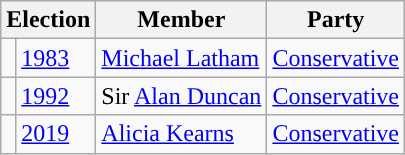<table class="wikitable">
<tr>
<th colspan="2">Election</th>
<th>Member</th>
<th>Party</th>
</tr>
<tr>
<td style="color:inherit;background-color: "></td>
<td><a href='#'>1983</a></td>
<td><a href='#'>Michael Latham</a></td>
<td><a href='#'>Conservative</a></td>
</tr>
<tr>
<td style="color:inherit;background-color: "></td>
<td><a href='#'>1992</a></td>
<td>Sir <a href='#'>Alan Duncan</a></td>
<td><a href='#'>Conservative</a></td>
</tr>
<tr>
<td style="color:inherit;background-color: "></td>
<td><a href='#'>2019</a></td>
<td><a href='#'>Alicia Kearns</a></td>
<td><a href='#'>Conservative</a></td>
</tr>
</table>
